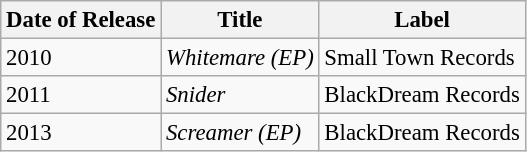<table class="wikitable" style="font-size:95%;">
<tr>
<th>Date of Release</th>
<th>Title</th>
<th>Label</th>
</tr>
<tr>
<td>2010</td>
<td><em>Whitemare (EP)</em></td>
<td>Small Town Records</td>
</tr>
<tr>
<td>2011</td>
<td><em>Snider</em></td>
<td>BlackDream Records</td>
</tr>
<tr>
<td>2013</td>
<td><em>Screamer (EP)</em></td>
<td>BlackDream Records</td>
</tr>
</table>
